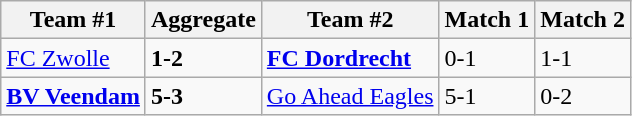<table class="wikitable">
<tr>
<th>Team #1</th>
<th>Aggregate</th>
<th>Team #2</th>
<th>Match 1</th>
<th>Match 2</th>
</tr>
<tr>
<td><a href='#'>FC Zwolle</a></td>
<td><strong>1-2</strong></td>
<td><strong><a href='#'>FC Dordrecht</a></strong></td>
<td>0-1</td>
<td>1-1</td>
</tr>
<tr>
<td><strong><a href='#'>BV Veendam</a></strong></td>
<td><strong>5-3</strong></td>
<td><a href='#'>Go Ahead Eagles</a></td>
<td>5-1</td>
<td>0-2</td>
</tr>
</table>
